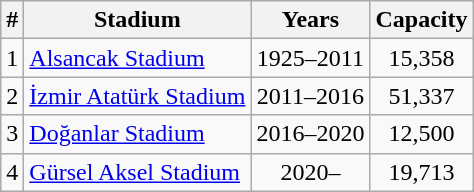<table class="wikitable sortable" style="text-align:center;">
<tr>
<th>#</th>
<th>Stadium</th>
<th>Years</th>
<th>Capacity</th>
</tr>
<tr>
<td>1</td>
<td align="left"><a href='#'>Alsancak Stadium</a></td>
<td>1925–2011</td>
<td>15,358</td>
</tr>
<tr>
<td>2</td>
<td align="left"><a href='#'>İzmir Atatürk Stadium</a></td>
<td>2011–2016</td>
<td>51,337</td>
</tr>
<tr>
<td>3</td>
<td align="left"><a href='#'>Doğanlar Stadium</a></td>
<td>2016–2020</td>
<td>12,500</td>
</tr>
<tr>
<td>4</td>
<td align="left"><a href='#'>Gürsel Aksel Stadium</a></td>
<td>2020–</td>
<td>19,713</td>
</tr>
</table>
